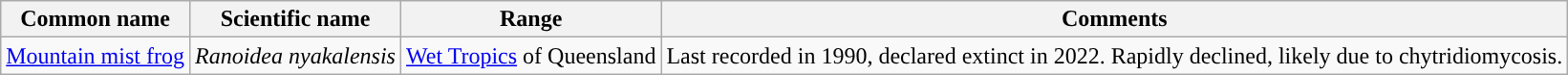<table class="wikitable">
<tr>
<th>Common name</th>
<th>Scientific name</th>
<th>Range</th>
<th class="unsortable">Comments</th>
</tr>
<tr>
<td><a href='#'>Mountain mist frog</a></td>
<td><em>Ranoidea nyakalensis</em></td>
<td><a href='#'>Wet Tropics</a> of Queensland</td>
<td>Last recorded in 1990, declared extinct in 2022. Rapidly declined, likely due to chytridiomycosis.</td>
</tr>
</table>
